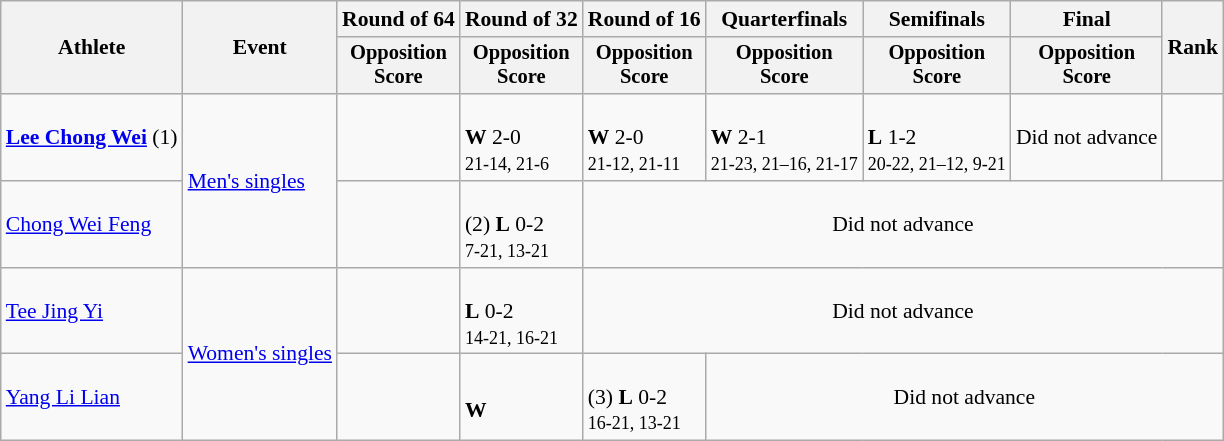<table class=wikitable style="font-size:90%">
<tr>
<th rowspan=2>Athlete</th>
<th rowspan=2>Event</th>
<th>Round of 64</th>
<th>Round of 32</th>
<th>Round of 16</th>
<th>Quarterfinals</th>
<th>Semifinals</th>
<th>Final</th>
<th rowspan=2>Rank</th>
</tr>
<tr style="font-size:95%">
<th>Opposition<br>Score</th>
<th>Opposition<br>Score</th>
<th>Opposition<br>Score</th>
<th>Opposition<br>Score</th>
<th>Opposition<br>Score</th>
<th>Opposition<br>Score</th>
</tr>
<tr align=center>
<td align=left><strong><a href='#'>Lee Chong Wei</a></strong> (1)</td>
<td align=left rowspan=2><a href='#'>Men's singles</a></td>
<td></td>
<td align=left><br> <strong>W</strong> 2-0<br><small>21-14, 21-6</small></td>
<td align=left><br> <strong>W</strong> 2-0<br><small>21-12, 21-11</small></td>
<td align=left><br> <strong>W</strong> 2-1<br><small>21-23, 21–16, 21-17</small></td>
<td align=left><br> <strong>L</strong> 1-2<br><small>20-22, 21–12, 9-21</small></td>
<td>Did not advance</td>
<td></td>
</tr>
<tr align=center>
<td align=left><a href='#'>Chong Wei Feng</a></td>
<td></td>
<td align=left><br> (2) <strong>L</strong> 0-2<br><small>7-21, 13-21</small></td>
<td colspan=5 align=center>Did not advance</td>
</tr>
<tr align=center>
<td align=left><a href='#'>Tee Jing Yi</a></td>
<td align=left rowspan=2><a href='#'>Women's singles</a></td>
<td></td>
<td align=left><br> <strong>L</strong> 0-2<br><small>14-21, 16-21</small></td>
<td colspan=5 align=center>Did not advance</td>
</tr>
<tr align=center>
<td align=left><a href='#'>Yang Li Lian</a></td>
<td></td>
<td align=left><br> <strong>W</strong> </td>
<td align=left><br> (3) <strong>L</strong> 0-2<br><small>16-21, 13-21</small></td>
<td colspan=4 align=center>Did not advance</td>
</tr>
</table>
